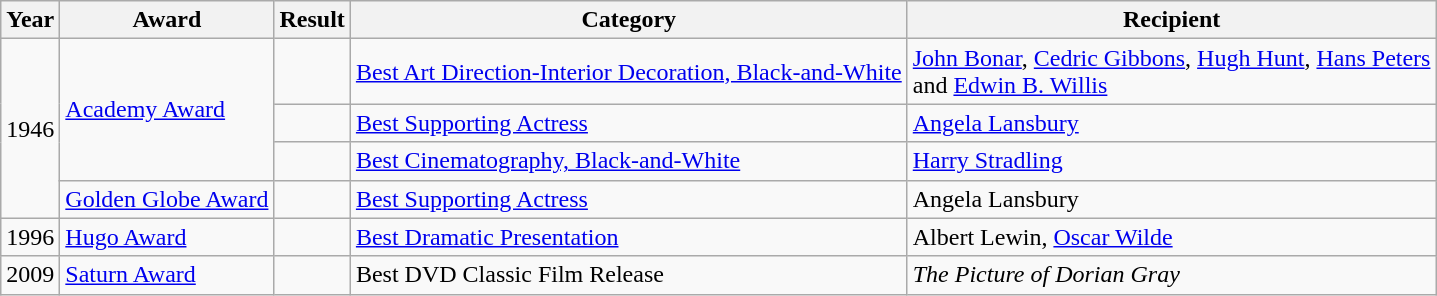<table class=wikitable>
<tr>
<th>Year</th>
<th>Award</th>
<th>Result</th>
<th>Category</th>
<th>Recipient</th>
</tr>
<tr>
<td rowspan=4>1946</td>
<td rowspan=3><a href='#'>Academy Award</a></td>
<td></td>
<td><a href='#'>Best Art Direction-Interior Decoration, Black-and-White</a></td>
<td><a href='#'>John Bonar</a>, <a href='#'>Cedric Gibbons</a>, <a href='#'>Hugh Hunt</a>, <a href='#'>Hans Peters</a><br>and <a href='#'>Edwin B. Willis</a></td>
</tr>
<tr>
<td></td>
<td><a href='#'>Best Supporting Actress</a></td>
<td><a href='#'>Angela Lansbury</a></td>
</tr>
<tr>
<td></td>
<td><a href='#'>Best Cinematography, Black-and-White</a></td>
<td><a href='#'>Harry Stradling</a></td>
</tr>
<tr>
<td><a href='#'>Golden Globe Award</a></td>
<td></td>
<td><a href='#'>Best Supporting Actress</a></td>
<td>Angela Lansbury</td>
</tr>
<tr>
<td>1996</td>
<td><a href='#'>Hugo Award</a></td>
<td></td>
<td><a href='#'>Best Dramatic Presentation</a></td>
<td>Albert Lewin, <a href='#'>Oscar Wilde</a></td>
</tr>
<tr>
<td>2009</td>
<td><a href='#'>Saturn Award</a></td>
<td></td>
<td>Best DVD Classic Film Release</td>
<td><em>The Picture of Dorian Gray</em></td>
</tr>
</table>
